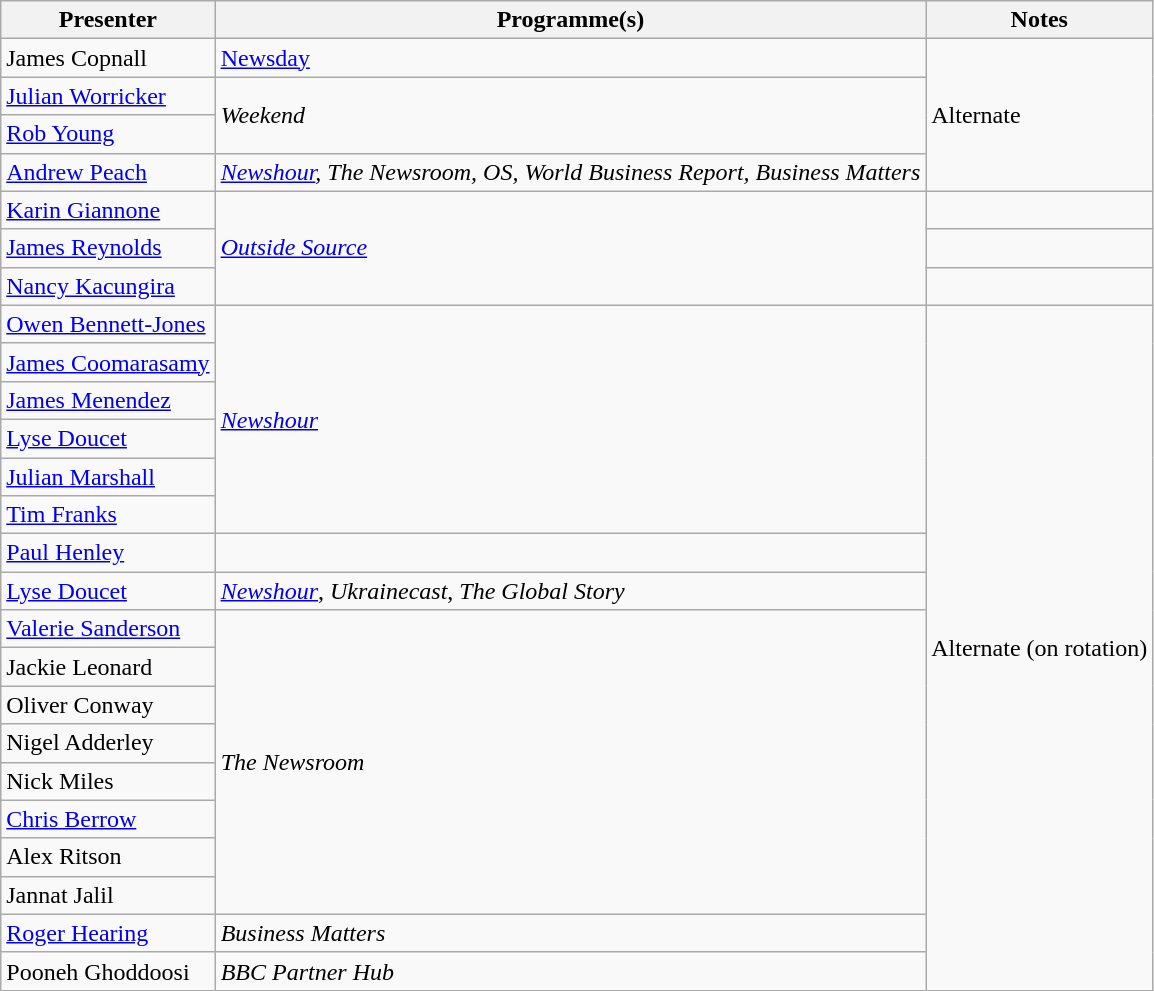<table class="wikitable sortable">
<tr>
<th>Presenter</th>
<th>Programme(s)</th>
<th>Notes </th>
</tr>
<tr>
<td>James Copnall</td>
<td><a href='#'>Newsday</a></td>
<td rowspan="4">Alternate</td>
</tr>
<tr>
<td><a href='#'>Julian Worricker</a></td>
<td rowspan="2"><em>Weekend</em></td>
</tr>
<tr>
<td><a href='#'>Rob Young</a></td>
</tr>
<tr>
<td><a href='#'>Andrew Peach</a></td>
<td><em><a href='#'>Newshour</a>, The Newsroom, OS, World Business Report, Business Matters</em></td>
</tr>
<tr>
<td><a href='#'>Karin Giannone</a></td>
<td rowspan="3"><em><a href='#'>Outside Source</a></em></td>
<td></td>
</tr>
<tr>
<td><a href='#'>James Reynolds</a></td>
<td></td>
</tr>
<tr>
<td><a href='#'>Nancy Kacungira</a></td>
<td></td>
</tr>
<tr>
<td><a href='#'>Owen Bennett-Jones</a></td>
<td rowspan="6"><em><a href='#'>Newshour</a></em></td>
<td rowspan="18">Alternate (on rotation)</td>
</tr>
<tr>
<td><a href='#'>James Coomarasamy</a></td>
</tr>
<tr>
<td><a href='#'>James Menendez</a></td>
</tr>
<tr>
<td><a href='#'>Lyse Doucet</a></td>
</tr>
<tr>
<td><a href='#'>Julian Marshall</a></td>
</tr>
<tr>
<td><a href='#'>Tim Franks</a></td>
</tr>
<tr>
<td><a href='#'>Paul Henley</a></td>
</tr>
<tr>
<td><a href='#'>Lyse Doucet</a></td>
<td><em><a href='#'>Newshour</a></em>, <em>Ukrainecast</em>, <em>The Global Story</em></td>
</tr>
<tr>
<td><a href='#'>Valerie Sanderson</a></td>
<td rowspan="8"><em>The Newsroom</em></td>
</tr>
<tr>
<td>Jackie Leonard</td>
</tr>
<tr>
<td>Oliver Conway</td>
</tr>
<tr>
<td>Nigel Adderley</td>
</tr>
<tr>
<td>Nick Miles</td>
</tr>
<tr>
<td><a href='#'>Chris Berrow</a></td>
</tr>
<tr>
<td>Alex Ritson</td>
</tr>
<tr>
<td>Jannat Jalil</td>
</tr>
<tr>
<td><a href='#'>Roger Hearing</a></td>
<td><em>Business Matters</em></td>
</tr>
<tr>
<td>Pooneh Ghoddoosi</td>
<td><em>BBC Partner Hub</em></td>
</tr>
</table>
